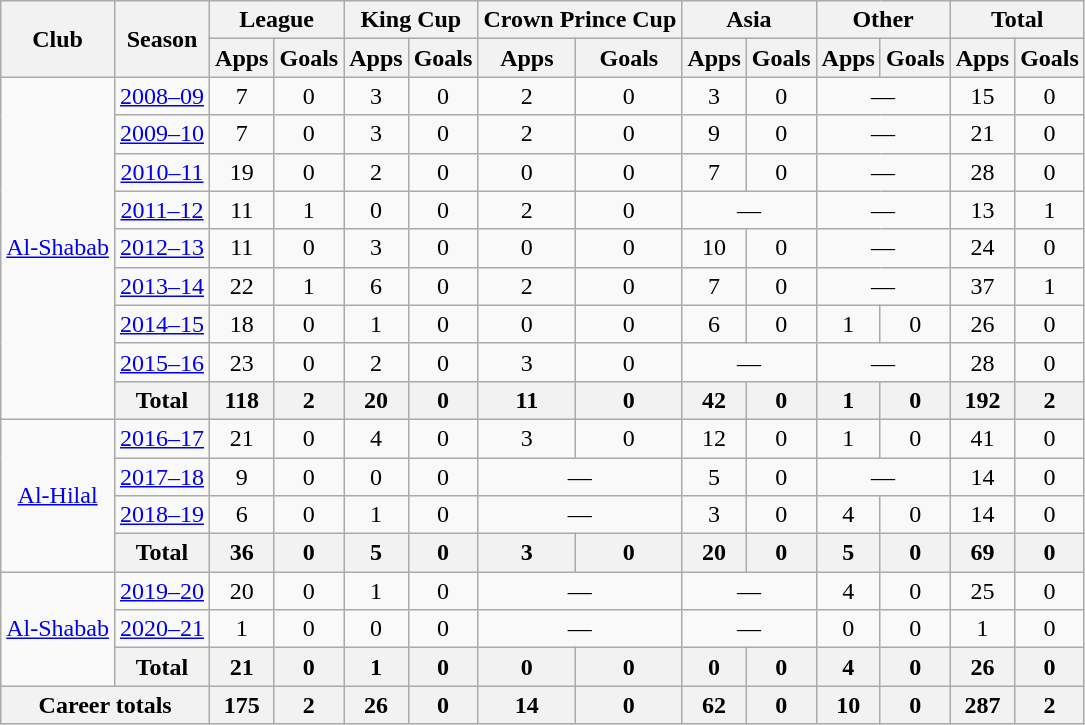<table class="wikitable" style="text-align: center">
<tr>
<th rowspan=2>Club</th>
<th rowspan=2>Season</th>
<th colspan=2>League</th>
<th colspan=2>King Cup</th>
<th colspan=2>Crown Prince Cup</th>
<th colspan=2>Asia</th>
<th colspan=2>Other</th>
<th colspan=2>Total</th>
</tr>
<tr>
<th>Apps</th>
<th>Goals</th>
<th>Apps</th>
<th>Goals</th>
<th>Apps</th>
<th>Goals</th>
<th>Apps</th>
<th>Goals</th>
<th>Apps</th>
<th>Goals</th>
<th>Apps</th>
<th>Goals</th>
</tr>
<tr>
<td rowspan=9><a href='#'>Al-Shabab</a></td>
<td><a href='#'>2008–09</a></td>
<td>7</td>
<td>0</td>
<td>3</td>
<td>0</td>
<td>2</td>
<td>0</td>
<td>3</td>
<td>0</td>
<td colspan=2>—</td>
<td>15</td>
<td>0</td>
</tr>
<tr>
<td><a href='#'>2009–10</a></td>
<td>7</td>
<td>0</td>
<td>3</td>
<td>0</td>
<td>2</td>
<td>0</td>
<td>9</td>
<td>0</td>
<td colspan=2>—</td>
<td>21</td>
<td>0</td>
</tr>
<tr>
<td><a href='#'>2010–11</a></td>
<td>19</td>
<td>0</td>
<td>2</td>
<td>0</td>
<td>0</td>
<td>0</td>
<td>7</td>
<td>0</td>
<td colspan=2>—</td>
<td>28</td>
<td>0</td>
</tr>
<tr>
<td><a href='#'>2011–12</a></td>
<td>11</td>
<td>1</td>
<td>0</td>
<td>0</td>
<td>2</td>
<td>0</td>
<td colspan=2>—</td>
<td colspan=2>—</td>
<td>13</td>
<td>1</td>
</tr>
<tr>
<td><a href='#'>2012–13</a></td>
<td>11</td>
<td>0</td>
<td>3</td>
<td>0</td>
<td>0</td>
<td>0</td>
<td>10</td>
<td>0</td>
<td colspan=2>—</td>
<td>24</td>
<td>0</td>
</tr>
<tr>
<td><a href='#'>2013–14</a></td>
<td>22</td>
<td>1</td>
<td>6</td>
<td>0</td>
<td>2</td>
<td>0</td>
<td>7</td>
<td>0</td>
<td colspan=2>—</td>
<td>37</td>
<td>1</td>
</tr>
<tr>
<td><a href='#'>2014–15</a></td>
<td>18</td>
<td>0</td>
<td>1</td>
<td>0</td>
<td>0</td>
<td>0</td>
<td>6</td>
<td>0</td>
<td>1</td>
<td>0</td>
<td>26</td>
<td>0</td>
</tr>
<tr>
<td><a href='#'>2015–16</a></td>
<td>23</td>
<td>0</td>
<td>2</td>
<td>0</td>
<td>3</td>
<td>0</td>
<td colspan=2>—</td>
<td colspan=2>—</td>
<td>28</td>
<td>0</td>
</tr>
<tr>
<th>Total</th>
<th>118</th>
<th>2</th>
<th>20</th>
<th>0</th>
<th>11</th>
<th>0</th>
<th>42</th>
<th>0</th>
<th>1</th>
<th>0</th>
<th>192</th>
<th>2</th>
</tr>
<tr>
<td rowspan=4><a href='#'>Al-Hilal</a></td>
<td><a href='#'>2016–17</a></td>
<td>21</td>
<td>0</td>
<td>4</td>
<td>0</td>
<td>3</td>
<td>0</td>
<td>12</td>
<td>0</td>
<td>1</td>
<td>0</td>
<td>41</td>
<td>0</td>
</tr>
<tr>
<td><a href='#'>2017–18</a></td>
<td>9</td>
<td>0</td>
<td>0</td>
<td>0</td>
<td colspan=2>—</td>
<td>5</td>
<td>0</td>
<td colspan=2>—</td>
<td>14</td>
<td>0</td>
</tr>
<tr>
<td><a href='#'>2018–19</a></td>
<td>6</td>
<td>0</td>
<td>1</td>
<td>0</td>
<td colspan=2>—</td>
<td>3</td>
<td>0</td>
<td>4</td>
<td>0</td>
<td>14</td>
<td>0</td>
</tr>
<tr>
<th>Total</th>
<th>36</th>
<th>0</th>
<th>5</th>
<th>0</th>
<th>3</th>
<th>0</th>
<th>20</th>
<th>0</th>
<th>5</th>
<th>0</th>
<th>69</th>
<th>0</th>
</tr>
<tr>
<td rowspan=3><a href='#'>Al-Shabab</a></td>
<td><a href='#'>2019–20</a></td>
<td>20</td>
<td>0</td>
<td>1</td>
<td>0</td>
<td colspan=2>—</td>
<td colspan=2>—</td>
<td>4</td>
<td>0</td>
<td>25</td>
<td>0</td>
</tr>
<tr>
<td><a href='#'>2020–21</a></td>
<td>1</td>
<td>0</td>
<td>0</td>
<td>0</td>
<td colspan=2>—</td>
<td colspan=2>—</td>
<td>0</td>
<td>0</td>
<td>1</td>
<td>0</td>
</tr>
<tr>
<th>Total</th>
<th>21</th>
<th>0</th>
<th>1</th>
<th>0</th>
<th>0</th>
<th>0</th>
<th>0</th>
<th>0</th>
<th>4</th>
<th>0</th>
<th>26</th>
<th>0</th>
</tr>
<tr>
<th colspan=2>Career totals</th>
<th>175</th>
<th>2</th>
<th>26</th>
<th>0</th>
<th>14</th>
<th>0</th>
<th>62</th>
<th>0</th>
<th>10</th>
<th>0</th>
<th>287</th>
<th>2</th>
</tr>
</table>
